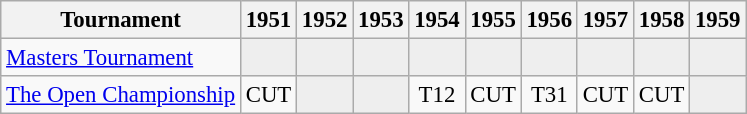<table class="wikitable" style="font-size:95%;text-align:center;">
<tr>
<th>Tournament</th>
<th>1951</th>
<th>1952</th>
<th>1953</th>
<th>1954</th>
<th>1955</th>
<th>1956</th>
<th>1957</th>
<th>1958</th>
<th>1959</th>
</tr>
<tr>
<td align=left><a href='#'>Masters Tournament</a></td>
<td style="background:#eeeeee;"></td>
<td style="background:#eeeeee;"></td>
<td style="background:#eeeeee;"></td>
<td style="background:#eeeeee;"></td>
<td style="background:#eeeeee;"></td>
<td style="background:#eeeeee;"></td>
<td style="background:#eeeeee;"></td>
<td style="background:#eeeeee;"></td>
<td style="background:#eeeeee;"></td>
</tr>
<tr>
<td align=left><a href='#'>The Open Championship</a></td>
<td>CUT</td>
<td style="background:#eeeeee;"></td>
<td style="background:#eeeeee;"></td>
<td>T12</td>
<td>CUT</td>
<td>T31</td>
<td>CUT</td>
<td>CUT</td>
<td style="background:#eeeeee;"></td>
</tr>
</table>
